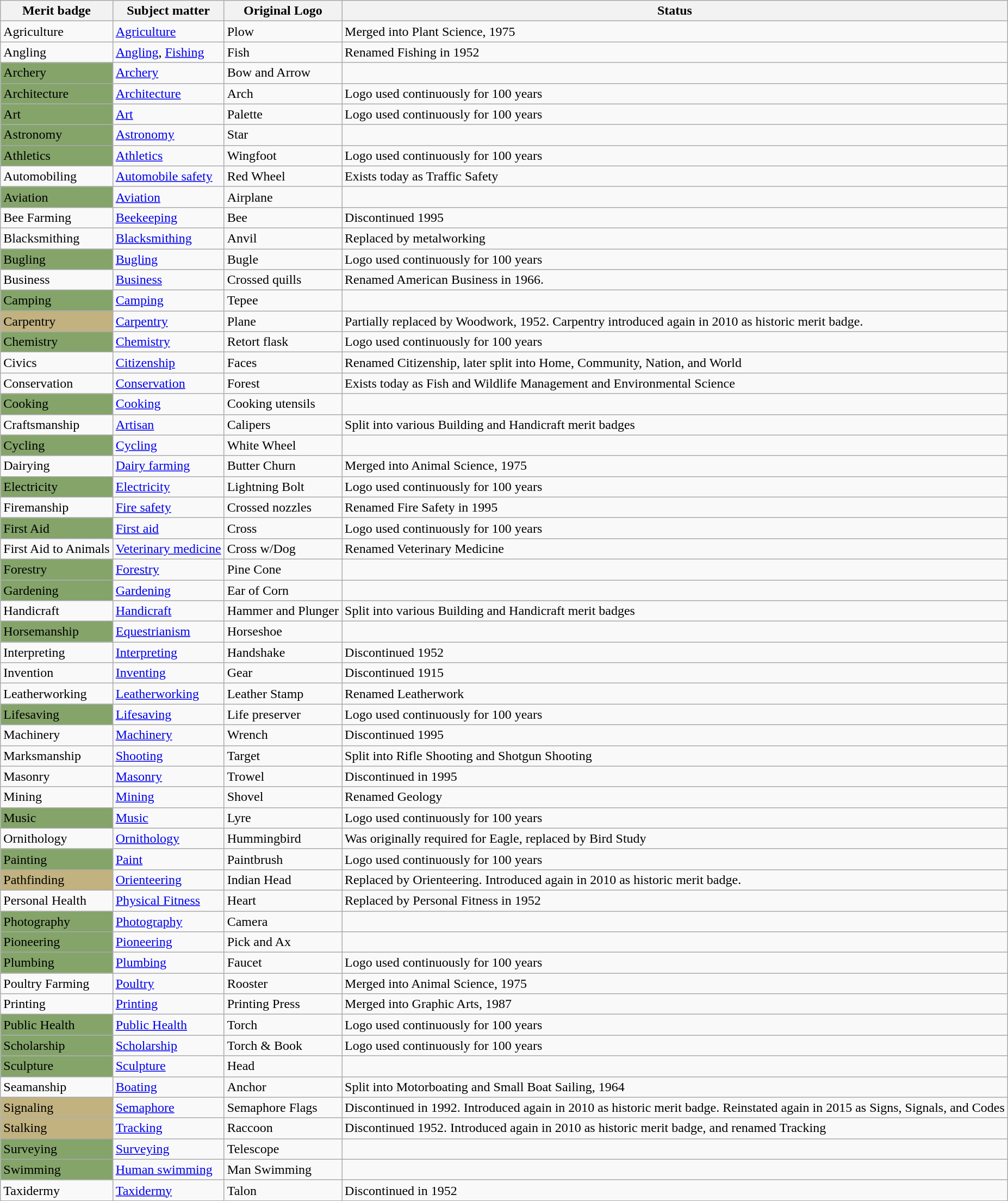<table class="wikitable">
<tr>
<th>Merit badge</th>
<th>Subject matter</th>
<th>Original Logo</th>
<th>Status</th>
</tr>
<tr>
<td>Agriculture</td>
<td><a href='#'>Agriculture</a></td>
<td>Plow</td>
<td>Merged into Plant Science, 1975</td>
</tr>
<tr>
<td>Angling</td>
<td><a href='#'>Angling</a>, <a href='#'>Fishing</a></td>
<td>Fish</td>
<td>Renamed Fishing in 1952</td>
</tr>
<tr>
<td style="background:#84a46a;">Archery</td>
<td><a href='#'>Archery</a></td>
<td>Bow and Arrow</td>
<td></td>
</tr>
<tr>
<td style="background:#84A46A;">Architecture</td>
<td><a href='#'>Architecture</a></td>
<td>Arch</td>
<td>Logo used continuously for 100 years</td>
</tr>
<tr>
<td style="background:#84A46A;">Art</td>
<td><a href='#'>Art</a></td>
<td>Palette</td>
<td>Logo used continuously for 100 years</td>
</tr>
<tr>
<td style="background:#84A46A;">Astronomy</td>
<td><a href='#'>Astronomy</a></td>
<td>Star</td>
<td></td>
</tr>
<tr>
<td style="background:#84A46A;">Athletics</td>
<td><a href='#'>Athletics</a></td>
<td>Wingfoot</td>
<td>Logo used continuously for 100 years</td>
</tr>
<tr>
<td>Automobiling</td>
<td><a href='#'>Automobile safety</a></td>
<td>Red Wheel</td>
<td>Exists today as Traffic Safety</td>
</tr>
<tr>
<td style="background:#84A46A;">Aviation</td>
<td><a href='#'>Aviation</a></td>
<td>Airplane</td>
<td></td>
</tr>
<tr>
<td>Bee Farming</td>
<td><a href='#'>Beekeeping</a></td>
<td>Bee</td>
<td>Discontinued 1995</td>
</tr>
<tr>
<td>Blacksmithing</td>
<td><a href='#'>Blacksmithing</a></td>
<td>Anvil</td>
<td>Replaced by metalworking</td>
</tr>
<tr>
<td style="background:#84A46A;">Bugling</td>
<td><a href='#'>Bugling</a></td>
<td>Bugle</td>
<td>Logo used continuously for 100 years</td>
</tr>
<tr>
<td>Business</td>
<td><a href='#'>Business</a></td>
<td>Crossed quills</td>
<td>Renamed American Business in 1966.</td>
</tr>
<tr>
<td style="background:#84A46A;">Camping</td>
<td><a href='#'>Camping</a></td>
<td>Tepee</td>
<td></td>
</tr>
<tr>
<td style="background:#C2B280;">Carpentry</td>
<td><a href='#'>Carpentry</a></td>
<td>Plane</td>
<td>Partially replaced by Woodwork, 1952. Carpentry introduced again in 2010 as historic merit badge.</td>
</tr>
<tr>
<td style="background:#84A46A;">Chemistry</td>
<td><a href='#'>Chemistry</a></td>
<td>Retort flask</td>
<td>Logo used continuously for 100 years</td>
</tr>
<tr>
<td>Civics</td>
<td><a href='#'>Citizenship</a></td>
<td>Faces</td>
<td>Renamed Citizenship, later split into Home, Community, Nation, and World</td>
</tr>
<tr>
<td>Conservation</td>
<td><a href='#'>Conservation</a></td>
<td>Forest</td>
<td>Exists today as Fish and Wildlife Management and Environmental Science</td>
</tr>
<tr>
<td style="background:#84A46A;">Cooking</td>
<td><a href='#'>Cooking</a></td>
<td>Cooking utensils</td>
<td></td>
</tr>
<tr>
<td>Craftsmanship</td>
<td><a href='#'>Artisan</a></td>
<td>Calipers</td>
<td>Split into various Building and Handicraft merit badges</td>
</tr>
<tr>
<td style="background:#84A46A;">Cycling</td>
<td><a href='#'>Cycling</a></td>
<td>White Wheel</td>
<td></td>
</tr>
<tr>
<td>Dairying</td>
<td><a href='#'>Dairy farming</a></td>
<td>Butter Churn</td>
<td>Merged into Animal Science, 1975</td>
</tr>
<tr>
<td style="background:#84A46A;">Electricity</td>
<td><a href='#'>Electricity</a></td>
<td>Lightning Bolt</td>
<td>Logo used continuously for 100 years</td>
</tr>
<tr>
<td>Firemanship</td>
<td><a href='#'>Fire safety</a></td>
<td>Crossed nozzles</td>
<td>Renamed Fire Safety in 1995</td>
</tr>
<tr>
<td style="background:#84A46A;">First Aid</td>
<td><a href='#'>First aid</a></td>
<td>Cross</td>
<td>Logo used continuously for 100 years</td>
</tr>
<tr>
<td>First Aid to Animals</td>
<td><a href='#'>Veterinary medicine</a></td>
<td>Cross w/Dog</td>
<td>Renamed Veterinary Medicine</td>
</tr>
<tr>
<td style="background:#84A46A;">Forestry</td>
<td><a href='#'>Forestry</a></td>
<td>Pine Cone</td>
<td></td>
</tr>
<tr>
<td style="background:#84A46A;">Gardening</td>
<td><a href='#'>Gardening</a></td>
<td>Ear of Corn</td>
<td></td>
</tr>
<tr>
<td>Handicraft</td>
<td><a href='#'>Handicraft</a></td>
<td>Hammer and Plunger</td>
<td>Split into various Building and Handicraft merit badges</td>
</tr>
<tr>
<td style="background:#84A46A;">Horsemanship</td>
<td><a href='#'>Equestrianism</a></td>
<td>Horseshoe</td>
<td></td>
</tr>
<tr>
<td>Interpreting</td>
<td><a href='#'>Interpreting</a></td>
<td>Handshake</td>
<td>Discontinued 1952</td>
</tr>
<tr>
<td>Invention</td>
<td><a href='#'>Inventing</a></td>
<td>Gear</td>
<td>Discontinued 1915</td>
</tr>
<tr>
<td>Leatherworking</td>
<td><a href='#'>Leatherworking</a></td>
<td>Leather Stamp</td>
<td>Renamed Leatherwork</td>
</tr>
<tr>
<td style="background:#84A46A;">Lifesaving</td>
<td><a href='#'>Lifesaving</a></td>
<td>Life preserver</td>
<td>Logo used continuously for 100 years</td>
</tr>
<tr>
<td>Machinery</td>
<td><a href='#'>Machinery</a></td>
<td>Wrench</td>
<td>Discontinued 1995</td>
</tr>
<tr>
<td>Marksmanship</td>
<td><a href='#'>Shooting</a></td>
<td>Target</td>
<td>Split into Rifle Shooting and Shotgun Shooting</td>
</tr>
<tr>
<td>Masonry</td>
<td><a href='#'>Masonry</a></td>
<td>Trowel</td>
<td>Discontinued in 1995</td>
</tr>
<tr>
<td>Mining</td>
<td><a href='#'>Mining</a></td>
<td>Shovel</td>
<td>Renamed Geology</td>
</tr>
<tr>
<td style="background:#84A46A;">Music</td>
<td><a href='#'>Music</a></td>
<td>Lyre</td>
<td>Logo used continuously for 100 years</td>
</tr>
<tr>
<td>Ornithology</td>
<td><a href='#'>Ornithology</a></td>
<td>Hummingbird</td>
<td>Was originally required for Eagle, replaced by Bird Study</td>
</tr>
<tr>
<td style="background:#84A46A;">Painting</td>
<td><a href='#'>Paint</a></td>
<td>Paintbrush</td>
<td>Logo used continuously for 100 years</td>
</tr>
<tr>
<td style="background:#C2B280;">Pathfinding</td>
<td><a href='#'>Orienteering</a></td>
<td>Indian Head</td>
<td>Replaced by Orienteering. Introduced again in 2010 as historic merit badge.</td>
</tr>
<tr>
<td>Personal Health</td>
<td><a href='#'>Physical Fitness</a></td>
<td>Heart</td>
<td>Replaced by Personal Fitness in 1952</td>
</tr>
<tr>
<td style="background:#84A46A;">Photography</td>
<td><a href='#'>Photography</a></td>
<td>Camera</td>
<td></td>
</tr>
<tr>
<td style="background:#84A46A;">Pioneering</td>
<td><a href='#'>Pioneering</a></td>
<td>Pick and Ax</td>
<td></td>
</tr>
<tr>
<td style="background:#84A46A;">Plumbing</td>
<td><a href='#'>Plumbing</a></td>
<td>Faucet</td>
<td>Logo used continuously for 100 years</td>
</tr>
<tr>
<td>Poultry Farming</td>
<td><a href='#'>Poultry</a></td>
<td>Rooster</td>
<td>Merged into Animal Science, 1975</td>
</tr>
<tr>
<td>Printing</td>
<td><a href='#'>Printing</a></td>
<td>Printing Press</td>
<td>Merged into Graphic Arts, 1987</td>
</tr>
<tr>
<td style="background:#84A46A;">Public Health</td>
<td><a href='#'>Public Health</a></td>
<td>Torch</td>
<td>Logo used continuously for 100 years</td>
</tr>
<tr>
<td style="background:#84A46A;">Scholarship</td>
<td><a href='#'>Scholarship</a></td>
<td>Torch & Book</td>
<td>Logo used continuously for 100 years</td>
</tr>
<tr>
<td style="background:#84A46A;">Sculpture</td>
<td><a href='#'>Sculpture</a></td>
<td>Head</td>
<td></td>
</tr>
<tr>
<td>Seamanship</td>
<td><a href='#'>Boating</a></td>
<td>Anchor</td>
<td>Split into Motorboating and Small Boat Sailing, 1964</td>
</tr>
<tr>
<td style="background:#C2B280;">Signaling</td>
<td><a href='#'>Semaphore</a></td>
<td>Semaphore Flags</td>
<td>Discontinued in 1992. Introduced again in 2010 as historic merit badge. Reinstated again in 2015 as Signs, Signals, and Codes</td>
</tr>
<tr>
<td style="background:#C2B280;">Stalking</td>
<td><a href='#'>Tracking</a></td>
<td>Raccoon</td>
<td>Discontinued 1952. Introduced again in 2010 as historic merit badge, and renamed Tracking</td>
</tr>
<tr>
<td style="background:#84A46A;">Surveying</td>
<td><a href='#'>Surveying</a></td>
<td>Telescope</td>
<td></td>
</tr>
<tr>
<td style="background:#84A46A;">Swimming</td>
<td><a href='#'>Human swimming</a></td>
<td>Man Swimming</td>
<td></td>
</tr>
<tr>
<td>Taxidermy</td>
<td><a href='#'>Taxidermy</a></td>
<td>Talon</td>
<td>Discontinued in 1952</td>
</tr>
</table>
